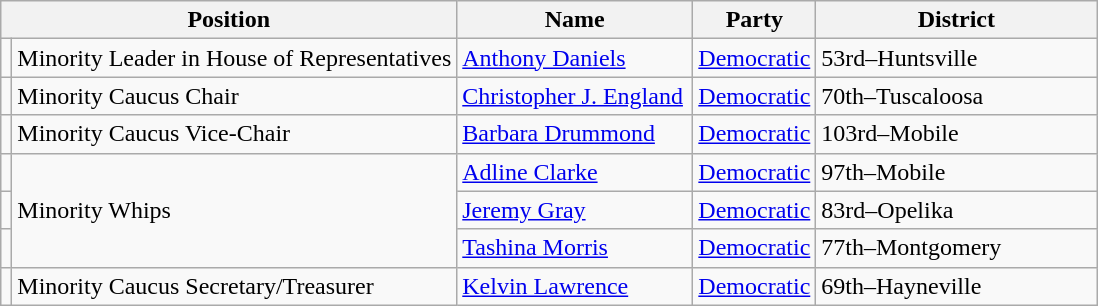<table class="wikitable" style="font-size:100%">
<tr>
<th scope="col" colspan="2" width="220">Position</th>
<th scope="col" width="150">Name</th>
<th scope="col" width="70">Party</th>
<th scope="col" width="180">District</th>
</tr>
<tr>
<td></td>
<td>Minority Leader in House of Representatives</td>
<td><a href='#'>Anthony Daniels</a></td>
<td><a href='#'>Democratic</a></td>
<td>53rd–Huntsville<br></td>
</tr>
<tr>
<td></td>
<td>Minority Caucus Chair</td>
<td><a href='#'>Christopher J. England</a></td>
<td><a href='#'>Democratic</a></td>
<td>70th–Tuscaloosa</td>
</tr>
<tr>
<td></td>
<td>Minority Caucus Vice-Chair</td>
<td><a href='#'>Barbara Drummond</a></td>
<td><a href='#'>Democratic</a></td>
<td>103rd–Mobile</td>
</tr>
<tr>
<td></td>
<td rowspan="3">Minority Whips</td>
<td><a href='#'>Adline Clarke</a></td>
<td><a href='#'>Democratic</a></td>
<td>97th–Mobile</td>
</tr>
<tr>
<td></td>
<td><a href='#'>Jeremy Gray</a></td>
<td><a href='#'>Democratic</a></td>
<td>83rd–Opelika</td>
</tr>
<tr>
<td></td>
<td><a href='#'>Tashina Morris</a></td>
<td><a href='#'>Democratic</a></td>
<td>77th–Montgomery</td>
</tr>
<tr>
<td></td>
<td>Minority Caucus Secretary/Treasurer</td>
<td><a href='#'>Kelvin Lawrence</a></td>
<td><a href='#'>Democratic</a></td>
<td>69th–Hayneville</td>
</tr>
</table>
